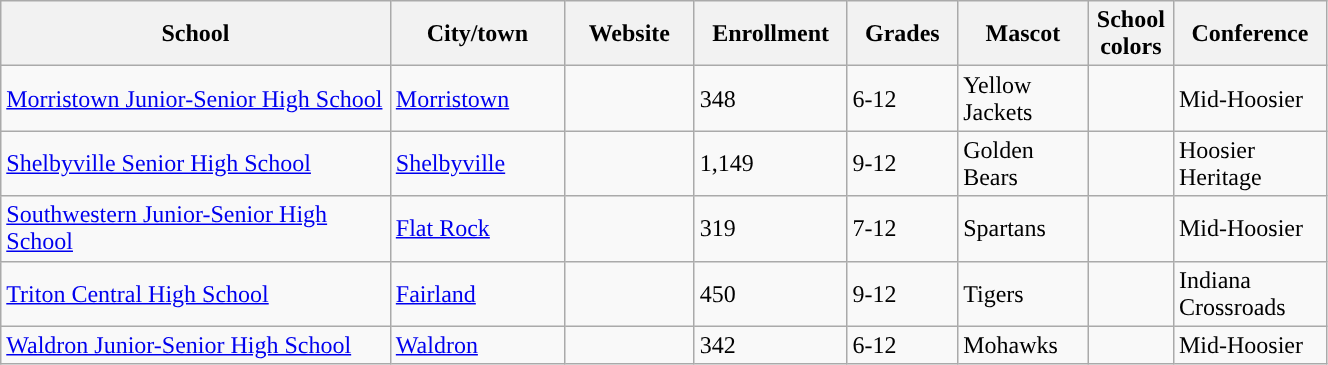<table class="wikitable sortable" width="70%">
<tr>
<th width="20%">School</th>
<th width="08%">City/town</th>
<th width="06%">Website</th>
<th width="04%">Enrollment</th>
<th width="04%">Grades</th>
<th width="04%">Mascot</th>
<th width=01%>School colors</th>
<th width="04%">Conference</th>
</tr>
<tr>
<td><a href='#'>Morristown Junior-Senior High School</a></td>
<td><a href='#'>Morristown</a></td>
<td></td>
<td>348</td>
<td>6-12</td>
<td>Yellow Jackets</td>
<td>  </td>
<td>Mid-Hoosier</td>
</tr>
<tr>
<td><a href='#'>Shelbyville Senior High School</a></td>
<td><a href='#'>Shelbyville</a></td>
<td></td>
<td>1,149</td>
<td>9-12</td>
<td>Golden Bears</td>
<td>  </td>
<td>Hoosier Heritage</td>
</tr>
<tr>
<td><a href='#'>Southwestern Junior-Senior High School</a></td>
<td><a href='#'>Flat Rock</a></td>
<td></td>
<td>319</td>
<td>7-12</td>
<td>Spartans</td>
<td>  </td>
<td>Mid-Hoosier</td>
</tr>
<tr>
<td><a href='#'>Triton Central High School</a></td>
<td><a href='#'>Fairland</a></td>
<td></td>
<td>450</td>
<td>9-12</td>
<td>Tigers</td>
<td> </td>
<td>Indiana Crossroads</td>
</tr>
<tr>
<td><a href='#'>Waldron Junior-Senior High School</a></td>
<td><a href='#'>Waldron</a></td>
<td></td>
<td>342</td>
<td>6-12</td>
<td>Mohawks</td>
<td> </td>
<td>Mid-Hoosier</td>
</tr>
</table>
